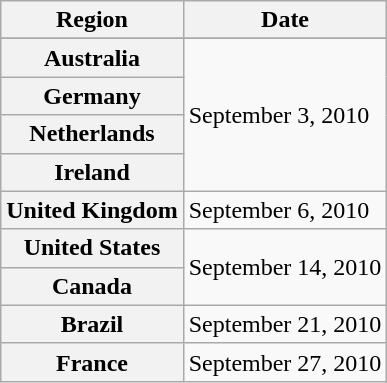<table class="wikitable plainrowheaders">
<tr>
<th scope="col">Region</th>
<th scope="col">Date</th>
</tr>
<tr>
</tr>
<tr>
<th scope="row">Australia</th>
<td rowspan="4">September 3, 2010</td>
</tr>
<tr>
<th scope="row">Germany</th>
</tr>
<tr>
<th scope="row">Netherlands</th>
</tr>
<tr>
<th scope="row">Ireland</th>
</tr>
<tr>
<th scope="row">United Kingdom</th>
<td>September 6, 2010</td>
</tr>
<tr>
<th scope="row">United States</th>
<td rowspan="2">September 14, 2010</td>
</tr>
<tr>
<th scope="row">Canada</th>
</tr>
<tr>
<th scope="row">Brazil</th>
<td>September 21, 2010</td>
</tr>
<tr>
<th scope="row">France</th>
<td>September 27, 2010</td>
</tr>
</table>
